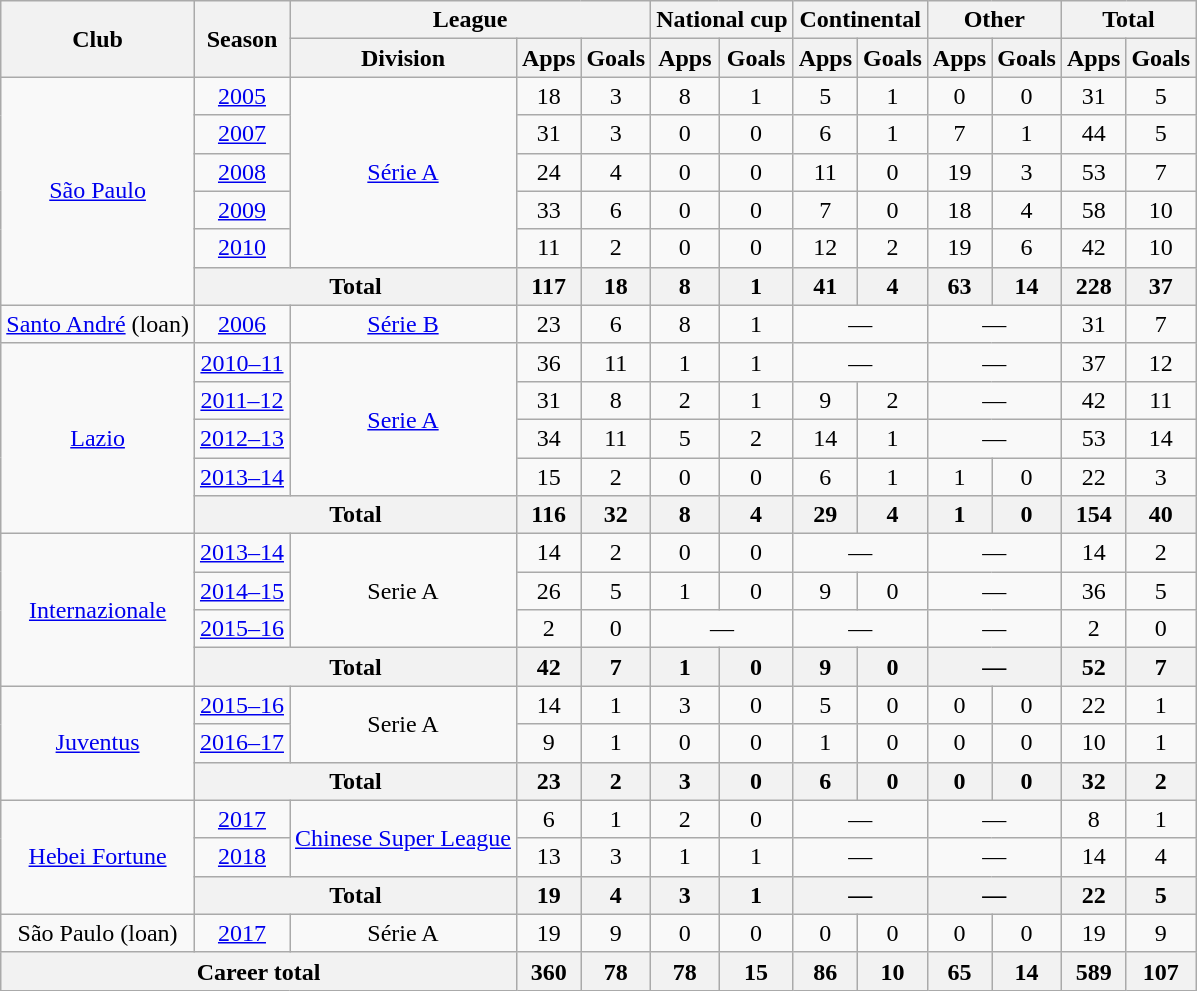<table class="wikitable" style="text-align:center;">
<tr>
<th rowspan="2">Club</th>
<th rowspan="2">Season</th>
<th colspan="3">League</th>
<th colspan="2">National cup</th>
<th colspan="2">Continental</th>
<th colspan="2">Other</th>
<th colspan="2">Total</th>
</tr>
<tr>
<th>Division</th>
<th>Apps</th>
<th>Goals</th>
<th>Apps</th>
<th>Goals</th>
<th>Apps</th>
<th>Goals</th>
<th>Apps</th>
<th>Goals</th>
<th>Apps</th>
<th>Goals</th>
</tr>
<tr>
<td rowspan="6"><a href='#'>São Paulo</a></td>
<td><a href='#'>2005</a></td>
<td rowspan="5"><a href='#'>Série A</a></td>
<td>18</td>
<td>3</td>
<td>8</td>
<td>1</td>
<td>5</td>
<td>1</td>
<td>0</td>
<td>0</td>
<td>31</td>
<td>5</td>
</tr>
<tr>
<td><a href='#'>2007</a></td>
<td>31</td>
<td>3</td>
<td>0</td>
<td>0</td>
<td>6</td>
<td>1</td>
<td>7</td>
<td>1</td>
<td>44</td>
<td>5</td>
</tr>
<tr>
<td><a href='#'>2008</a></td>
<td>24</td>
<td>4</td>
<td>0</td>
<td>0</td>
<td>11</td>
<td>0</td>
<td>19</td>
<td>3</td>
<td>53</td>
<td>7</td>
</tr>
<tr>
<td><a href='#'>2009</a></td>
<td>33</td>
<td>6</td>
<td>0</td>
<td>0</td>
<td>7</td>
<td>0</td>
<td>18</td>
<td>4</td>
<td>58</td>
<td>10</td>
</tr>
<tr>
<td><a href='#'>2010</a></td>
<td>11</td>
<td>2</td>
<td>0</td>
<td>0</td>
<td>12</td>
<td>2</td>
<td>19</td>
<td>6</td>
<td>42</td>
<td>10</td>
</tr>
<tr>
<th colspan="2">Total</th>
<th>117</th>
<th>18</th>
<th>8</th>
<th>1</th>
<th>41</th>
<th>4</th>
<th>63</th>
<th>14</th>
<th>228</th>
<th>37</th>
</tr>
<tr>
<td><a href='#'>Santo André</a> (loan)</td>
<td><a href='#'>2006</a></td>
<td><a href='#'>Série B</a></td>
<td>23</td>
<td>6</td>
<td>8</td>
<td>1</td>
<td colspan=2>—</td>
<td colspan=2>—</td>
<td>31</td>
<td>7</td>
</tr>
<tr>
<td rowspan="5"><a href='#'>Lazio</a></td>
<td><a href='#'>2010–11</a></td>
<td rowspan="4"><a href='#'>Serie A</a></td>
<td>36</td>
<td>11</td>
<td>1</td>
<td>1</td>
<td colspan=2>—</td>
<td colspan=2>—</td>
<td>37</td>
<td>12</td>
</tr>
<tr>
<td><a href='#'>2011–12</a></td>
<td>31</td>
<td>8</td>
<td>2</td>
<td>1</td>
<td>9</td>
<td>2</td>
<td colspan=2>—</td>
<td>42</td>
<td>11</td>
</tr>
<tr>
<td><a href='#'>2012–13</a></td>
<td>34</td>
<td>11</td>
<td>5</td>
<td>2</td>
<td>14</td>
<td>1</td>
<td colspan=2>—</td>
<td>53</td>
<td>14</td>
</tr>
<tr>
<td><a href='#'>2013–14</a></td>
<td>15</td>
<td>2</td>
<td>0</td>
<td>0</td>
<td>6</td>
<td>1</td>
<td>1</td>
<td>0</td>
<td>22</td>
<td>3</td>
</tr>
<tr>
<th colspan="2">Total</th>
<th>116</th>
<th>32</th>
<th>8</th>
<th>4</th>
<th>29</th>
<th>4</th>
<th>1</th>
<th>0</th>
<th>154</th>
<th>40</th>
</tr>
<tr>
<td rowspan="4"><a href='#'>Internazionale</a></td>
<td><a href='#'>2013–14</a></td>
<td rowspan="3">Serie A</td>
<td>14</td>
<td>2</td>
<td>0</td>
<td>0</td>
<td colspan=2>—</td>
<td colspan=2>—</td>
<td>14</td>
<td>2</td>
</tr>
<tr>
<td><a href='#'>2014–15</a></td>
<td>26</td>
<td>5</td>
<td>1</td>
<td>0</td>
<td>9</td>
<td>0</td>
<td colspan=2>—</td>
<td>36</td>
<td>5</td>
</tr>
<tr>
<td><a href='#'>2015–16</a></td>
<td>2</td>
<td>0</td>
<td colspan=2>—</td>
<td colspan=2>—</td>
<td colspan=2>—</td>
<td>2</td>
<td>0</td>
</tr>
<tr>
<th colspan="2">Total</th>
<th>42</th>
<th>7</th>
<th>1</th>
<th>0</th>
<th>9</th>
<th>0</th>
<th colspan=2>—</th>
<th>52</th>
<th>7</th>
</tr>
<tr>
<td rowspan="3"><a href='#'>Juventus</a></td>
<td><a href='#'>2015–16</a></td>
<td rowspan="2">Serie A</td>
<td>14</td>
<td>1</td>
<td>3</td>
<td>0</td>
<td>5</td>
<td>0</td>
<td>0</td>
<td>0</td>
<td>22</td>
<td>1</td>
</tr>
<tr>
<td><a href='#'>2016–17</a></td>
<td>9</td>
<td>1</td>
<td>0</td>
<td>0</td>
<td>1</td>
<td>0</td>
<td>0</td>
<td>0</td>
<td>10</td>
<td>1</td>
</tr>
<tr>
<th colspan="2">Total</th>
<th>23</th>
<th>2</th>
<th>3</th>
<th>0</th>
<th>6</th>
<th>0</th>
<th>0</th>
<th>0</th>
<th>32</th>
<th>2</th>
</tr>
<tr>
<td rowspan="3"><a href='#'>Hebei Fortune</a></td>
<td><a href='#'>2017</a></td>
<td rowspan="2"><a href='#'>Chinese Super League</a></td>
<td>6</td>
<td>1</td>
<td>2</td>
<td>0</td>
<td colspan="2">—</td>
<td colspan="2">—</td>
<td>8</td>
<td>1</td>
</tr>
<tr>
<td><a href='#'>2018</a></td>
<td>13</td>
<td>3</td>
<td>1</td>
<td>1</td>
<td colspan="2">—</td>
<td colspan="2">—</td>
<td>14</td>
<td>4</td>
</tr>
<tr>
<th colspan="2">Total</th>
<th>19</th>
<th>4</th>
<th>3</th>
<th>1</th>
<th colspan="2">—</th>
<th colspan="2">—</th>
<th>22</th>
<th>5</th>
</tr>
<tr>
<td>São Paulo (loan)</td>
<td><a href='#'>2017</a></td>
<td>Série A</td>
<td>19</td>
<td>9</td>
<td>0</td>
<td>0</td>
<td>0</td>
<td>0</td>
<td>0</td>
<td>0</td>
<td>19</td>
<td>9</td>
</tr>
<tr>
<th colspan="3">Career total</th>
<th>360</th>
<th>78</th>
<th>78</th>
<th>15</th>
<th>86</th>
<th>10</th>
<th>65</th>
<th>14</th>
<th>589</th>
<th>107</th>
</tr>
</table>
